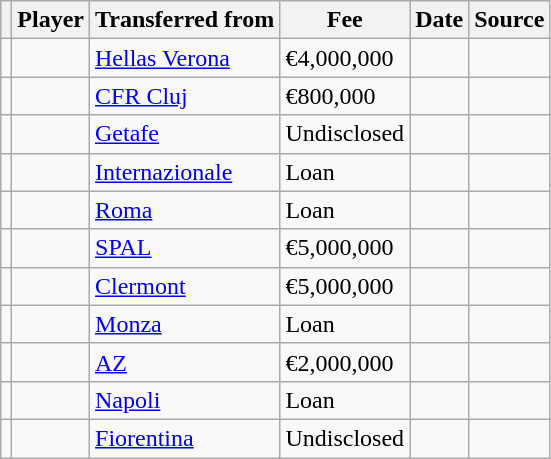<table class="wikitable plainrowheaders sortable">
<tr>
<th></th>
<th scope="col">Player</th>
<th>Transferred from</th>
<th style="width: 65px;">Fee</th>
<th scope="col">Date</th>
<th scope="col">Source</th>
</tr>
<tr>
<td align="center"></td>
<td></td>
<td> <a href='#'>Hellas Verona</a></td>
<td>€4,000,000</td>
<td></td>
<td></td>
</tr>
<tr>
<td align="center"></td>
<td></td>
<td> <a href='#'>CFR Cluj</a></td>
<td>€800,000</td>
<td></td>
<td></td>
</tr>
<tr>
<td align="center"></td>
<td></td>
<td> <a href='#'>Getafe</a></td>
<td>Undisclosed</td>
<td></td>
<td></td>
</tr>
<tr>
<td align="center"></td>
<td></td>
<td> <a href='#'>Internazionale</a></td>
<td>Loan</td>
<td></td>
<td></td>
</tr>
<tr>
<td align="center"></td>
<td></td>
<td> <a href='#'>Roma</a></td>
<td>Loan</td>
<td></td>
<td></td>
</tr>
<tr>
<td align="center"></td>
<td></td>
<td> <a href='#'>SPAL</a></td>
<td>€5,000,000</td>
<td></td>
<td></td>
</tr>
<tr>
<td align="center"></td>
<td></td>
<td> <a href='#'>Clermont</a></td>
<td>€5,000,000</td>
<td></td>
<td></td>
</tr>
<tr>
<td align="center"></td>
<td></td>
<td> <a href='#'>Monza</a></td>
<td>Loan</td>
<td></td>
<td></td>
</tr>
<tr>
<td align="center"></td>
<td></td>
<td> <a href='#'>AZ</a></td>
<td>€2,000,000</td>
<td></td>
<td></td>
</tr>
<tr>
<td align="center"></td>
<td></td>
<td> <a href='#'>Napoli</a></td>
<td>Loan</td>
<td></td>
<td></td>
</tr>
<tr>
<td align="center"></td>
<td></td>
<td> <a href='#'>Fiorentina</a></td>
<td>Undisclosed</td>
<td></td>
<td></td>
</tr>
</table>
